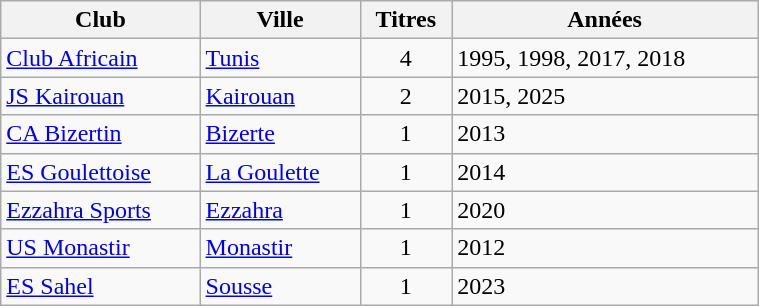<table class="wikitable" width="40%">
<tr>
<th>Club</th>
<th>Ville</th>
<th>Titres</th>
<th>Années</th>
</tr>
<tr>
<td><a href='#'>Club Africain</a></td>
<td><a href='#'>Tunis</a></td>
<td align="center">4</td>
<td>1995, 1998, 2017, 2018</td>
</tr>
<tr>
<td><a href='#'>JS Kairouan</a></td>
<td><a href='#'>Kairouan</a></td>
<td align="center">2</td>
<td>2015, 2025</td>
</tr>
<tr>
<td><a href='#'>CA Bizertin</a></td>
<td><a href='#'>Bizerte</a></td>
<td align="center">1</td>
<td>2013</td>
</tr>
<tr>
<td><a href='#'>ES Goulettoise</a></td>
<td><a href='#'>La Goulette</a></td>
<td align="center">1</td>
<td>2014</td>
</tr>
<tr>
<td><a href='#'>Ezzahra Sports</a></td>
<td><a href='#'>Ezzahra</a></td>
<td align="center">1</td>
<td>2020</td>
</tr>
<tr>
<td><a href='#'>US Monastir</a></td>
<td><a href='#'>Monastir</a></td>
<td align="center">1</td>
<td>2012</td>
</tr>
<tr>
<td><a href='#'>ES Sahel</a></td>
<td><a href='#'>Sousse</a></td>
<td align="center">1</td>
<td>2023</td>
</tr>
</table>
